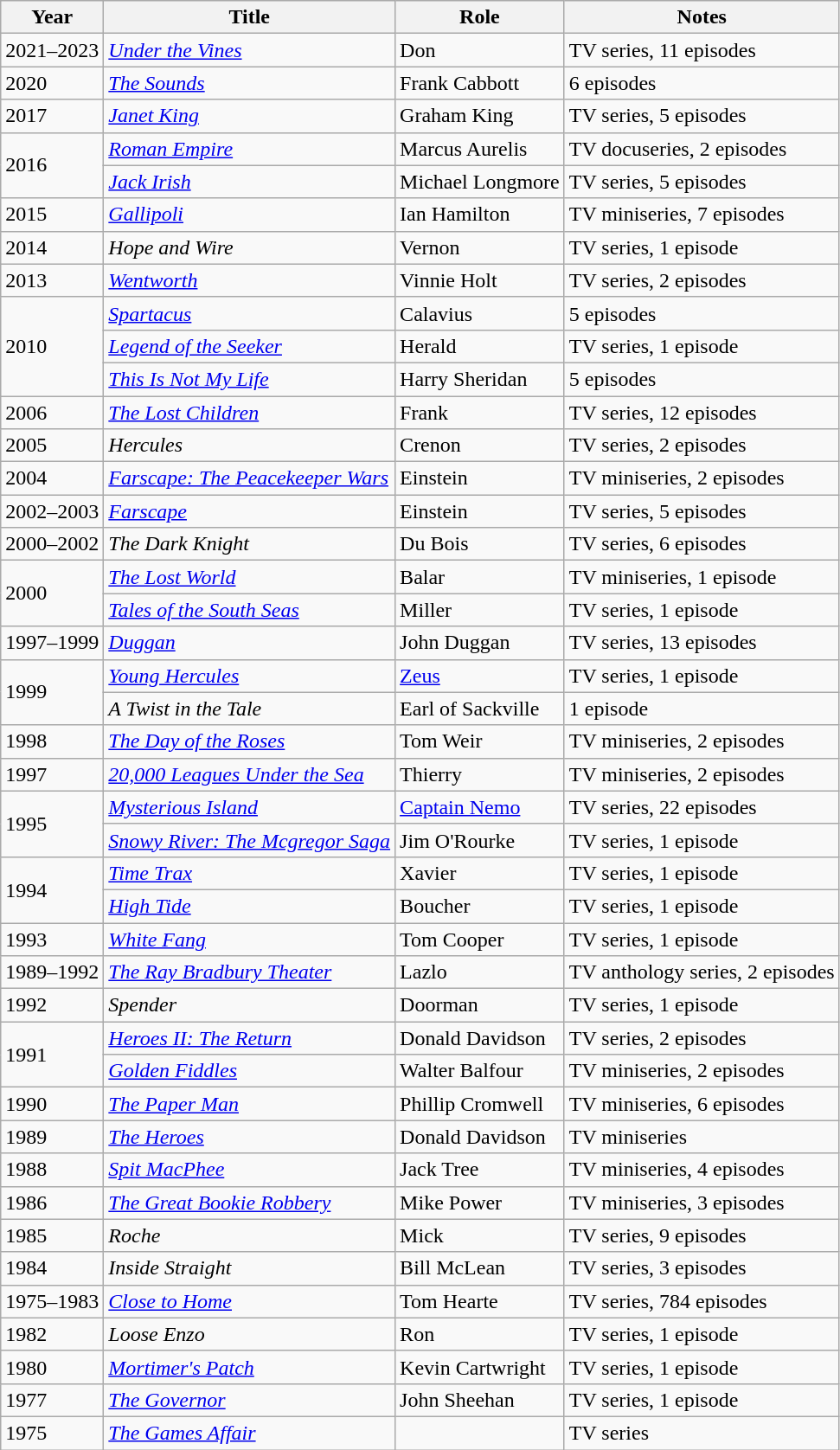<table class="wikitable">
<tr>
<th>Year</th>
<th>Title</th>
<th>Role</th>
<th>Notes</th>
</tr>
<tr>
<td>2021–2023</td>
<td><em><a href='#'>Under the Vines</a></em></td>
<td>Don</td>
<td>TV series, 11 episodes</td>
</tr>
<tr>
<td>2020</td>
<td><em><a href='#'>The Sounds</a></em></td>
<td>Frank Cabbott</td>
<td>6 episodes</td>
</tr>
<tr>
<td>2017</td>
<td><em><a href='#'>Janet King</a></em></td>
<td>Graham King</td>
<td>TV series, 5 episodes</td>
</tr>
<tr>
<td rowspan="2">2016</td>
<td><em><a href='#'>Roman Empire</a></em></td>
<td>Marcus Aurelis</td>
<td>TV docuseries, 2 episodes</td>
</tr>
<tr>
<td><em><a href='#'>Jack Irish</a></em></td>
<td>Michael Longmore</td>
<td>TV series, 5 episodes</td>
</tr>
<tr>
<td>2015</td>
<td><em><a href='#'>Gallipoli</a></em></td>
<td>Ian Hamilton</td>
<td>TV miniseries, 7 episodes</td>
</tr>
<tr>
<td>2014</td>
<td><em>Hope and Wire</em></td>
<td>Vernon</td>
<td>TV series, 1 episode</td>
</tr>
<tr>
<td>2013</td>
<td><em><a href='#'>Wentworth</a></em></td>
<td>Vinnie Holt</td>
<td>TV series, 2 episodes</td>
</tr>
<tr>
<td rowspan="3">2010</td>
<td><em><a href='#'>Spartacus</a></em></td>
<td>Calavius</td>
<td>5 episodes</td>
</tr>
<tr>
<td><em><a href='#'>Legend of the Seeker</a></em></td>
<td>Herald</td>
<td>TV series, 1 episode</td>
</tr>
<tr>
<td><em><a href='#'>This Is Not My Life</a></em></td>
<td>Harry Sheridan</td>
<td>5 episodes</td>
</tr>
<tr>
<td>2006</td>
<td><em><a href='#'>The Lost Children</a></em></td>
<td>Frank</td>
<td>TV series, 12 episodes</td>
</tr>
<tr>
<td>2005</td>
<td><em>Hercules</em></td>
<td>Crenon</td>
<td>TV series, 2 episodes</td>
</tr>
<tr>
<td>2004</td>
<td><em><a href='#'>Farscape: The Peacekeeper Wars</a></em></td>
<td>Einstein</td>
<td>TV miniseries, 2 episodes</td>
</tr>
<tr>
<td>2002–2003</td>
<td><em><a href='#'>Farscape</a></em></td>
<td>Einstein</td>
<td>TV series, 5 episodes</td>
</tr>
<tr>
<td>2000–2002</td>
<td><em>The Dark Knight</em></td>
<td>Du Bois</td>
<td>TV series, 6 episodes</td>
</tr>
<tr>
<td rowspan="2">2000</td>
<td><em><a href='#'>The Lost World</a></em></td>
<td>Balar</td>
<td>TV miniseries, 1 episode</td>
</tr>
<tr>
<td><em><a href='#'>Tales of the South Seas</a></em></td>
<td>Miller</td>
<td>TV series, 1 episode</td>
</tr>
<tr>
<td>1997–1999</td>
<td><em><a href='#'>Duggan</a></em></td>
<td>John Duggan</td>
<td>TV series, 13 episodes</td>
</tr>
<tr>
<td rowspan="2">1999</td>
<td><em><a href='#'>Young Hercules</a></em></td>
<td><a href='#'>Zeus</a></td>
<td>TV series, 1 episode</td>
</tr>
<tr>
<td><em>A Twist in the Tale</em></td>
<td>Earl of Sackville</td>
<td>1 episode</td>
</tr>
<tr>
<td>1998</td>
<td><em><a href='#'>The Day of the Roses</a></em></td>
<td>Tom Weir</td>
<td>TV miniseries, 2 episodes</td>
</tr>
<tr>
<td>1997</td>
<td><em><a href='#'>20,000 Leagues Under the Sea</a></em></td>
<td>Thierry</td>
<td>TV miniseries, 2 episodes</td>
</tr>
<tr>
<td rowspan="2">1995</td>
<td><em><a href='#'>Mysterious Island</a></em></td>
<td><a href='#'>Captain Nemo</a></td>
<td>TV series, 22 episodes</td>
</tr>
<tr>
<td><em><a href='#'>Snowy River: The Mcgregor Saga</a></em></td>
<td>Jim O'Rourke</td>
<td>TV series, 1 episode</td>
</tr>
<tr>
<td rowspan="2">1994</td>
<td><em><a href='#'>Time Trax</a></em></td>
<td>Xavier</td>
<td>TV series, 1 episode</td>
</tr>
<tr>
<td><em><a href='#'>High Tide</a></em></td>
<td>Boucher</td>
<td>TV series, 1 episode</td>
</tr>
<tr>
<td>1993</td>
<td><em><a href='#'>White Fang</a></em></td>
<td>Tom Cooper</td>
<td>TV series, 1 episode</td>
</tr>
<tr>
<td>1989–1992</td>
<td><em><a href='#'>The Ray Bradbury Theater</a></em></td>
<td>Lazlo</td>
<td>TV anthology series, 2 episodes</td>
</tr>
<tr>
<td>1992</td>
<td><em>Spender</em></td>
<td>Doorman</td>
<td>TV series, 1 episode</td>
</tr>
<tr>
<td rowspan="2">1991</td>
<td><em><a href='#'>Heroes II: The Return</a></em></td>
<td>Donald Davidson</td>
<td>TV series, 2 episodes</td>
</tr>
<tr>
<td><em><a href='#'>Golden Fiddles</a></em></td>
<td>Walter Balfour</td>
<td>TV miniseries, 2 episodes</td>
</tr>
<tr>
<td>1990</td>
<td><em><a href='#'>The Paper Man</a></em></td>
<td>Phillip Cromwell</td>
<td>TV miniseries, 6 episodes</td>
</tr>
<tr>
<td>1989</td>
<td><em><a href='#'>The Heroes</a></em></td>
<td>Donald Davidson</td>
<td>TV miniseries</td>
</tr>
<tr>
<td>1988</td>
<td><em><a href='#'>Spit MacPhee</a></em></td>
<td>Jack Tree</td>
<td>TV miniseries, 4 episodes</td>
</tr>
<tr>
<td>1986</td>
<td><em><a href='#'>The Great Bookie Robbery</a></em></td>
<td>Mike Power</td>
<td>TV miniseries, 3 episodes</td>
</tr>
<tr>
<td>1985</td>
<td><em>Roche</em></td>
<td>Mick</td>
<td>TV series, 9 episodes</td>
</tr>
<tr>
<td>1984</td>
<td><em>Inside Straight</em></td>
<td>Bill McLean</td>
<td>TV series, 3 episodes</td>
</tr>
<tr>
<td>1975–1983</td>
<td><em><a href='#'>Close to Home</a></em></td>
<td>Tom Hearte</td>
<td>TV series, 784 episodes</td>
</tr>
<tr>
<td>1982</td>
<td><em>Loose Enzo</em></td>
<td>Ron</td>
<td>TV series, 1 episode</td>
</tr>
<tr>
<td>1980</td>
<td><em><a href='#'>Mortimer's Patch</a></em></td>
<td>Kevin Cartwright</td>
<td>TV series, 1 episode</td>
</tr>
<tr>
<td>1977</td>
<td><em><a href='#'>The Governor</a></em></td>
<td>John Sheehan</td>
<td>TV series, 1 episode</td>
</tr>
<tr>
<td>1975</td>
<td><em><a href='#'>The Games Affair</a></em></td>
<td></td>
<td>TV series</td>
</tr>
</table>
